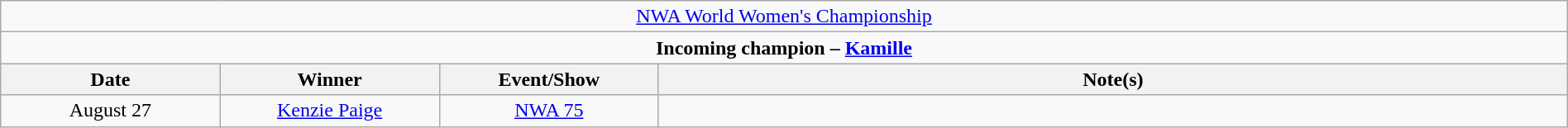<table class="wikitable" style="text-align:center; width:100%;">
<tr>
<td colspan="5" style="text-align: center;"><a href='#'>NWA World Women's Championship</a></td>
</tr>
<tr>
<td colspan="5" style="text-align: center;"><strong>Incoming champion – <a href='#'>Kamille</a></strong></td>
</tr>
<tr>
<th width=14%>Date</th>
<th width=14%>Winner</th>
<th width=14%>Event/Show</th>
<th width=58%>Note(s)</th>
</tr>
<tr>
<td>August 27</td>
<td><a href='#'>Kenzie Paige</a></td>
<td><a href='#'>NWA 75</a><br></td>
<td></td>
</tr>
</table>
